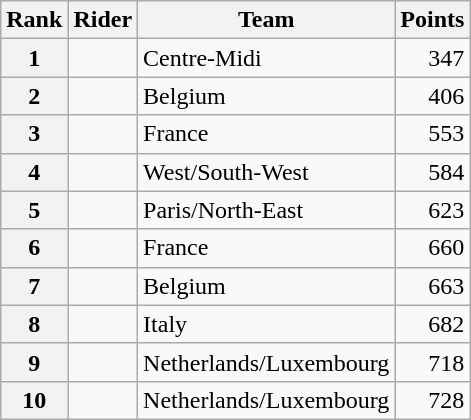<table class="wikitable">
<tr>
<th scope="col">Rank</th>
<th scope="col">Rider</th>
<th scope="col">Team</th>
<th scope="col">Points</th>
</tr>
<tr>
<th scope="row">1</th>
<td></td>
<td>Centre-Midi</td>
<td style="text-align:right;">347</td>
</tr>
<tr>
<th scope="row">2</th>
<td></td>
<td>Belgium</td>
<td style="text-align:right;">406</td>
</tr>
<tr>
<th scope="row">3</th>
<td></td>
<td>France</td>
<td style="text-align:right;">553</td>
</tr>
<tr>
<th scope="row">4</th>
<td></td>
<td>West/South-West</td>
<td style="text-align:right;">584</td>
</tr>
<tr>
<th scope="row">5</th>
<td></td>
<td>Paris/North-East</td>
<td style="text-align:right;">623</td>
</tr>
<tr>
<th scope="row">6</th>
<td></td>
<td>France</td>
<td style="text-align:right;">660</td>
</tr>
<tr>
<th scope="row">7</th>
<td></td>
<td>Belgium</td>
<td style="text-align:right;">663</td>
</tr>
<tr>
<th scope="row">8</th>
<td></td>
<td>Italy</td>
<td style="text-align:right;">682</td>
</tr>
<tr>
<th scope="row">9</th>
<td></td>
<td>Netherlands/Luxembourg</td>
<td style="text-align:right;">718</td>
</tr>
<tr>
<th scope="row">10</th>
<td></td>
<td>Netherlands/Luxembourg</td>
<td style="text-align:right;">728</td>
</tr>
</table>
